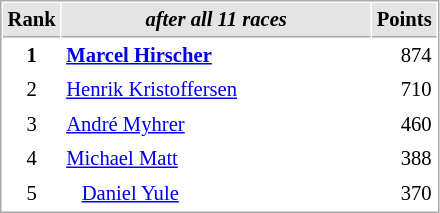<table cellspacing="1" cellpadding="3" style="border:1px solid #aaa; font-size:86%;">
<tr style="background:#e4e4e4;">
<th style="border-bottom:1px solid #aaa; width:10px;">Rank</th>
<th style="border-bottom:1px solid #aaa; width:200px; white-space:nowrap;"><em>after all 11 races</em></th>
<th style="border-bottom:1px solid #aaa; width:20px;">Points</th>
</tr>
<tr>
<td style="text-align:center;"><strong>1</strong></td>
<td><strong> <a href='#'>Marcel Hirscher</a></strong></td>
<td align="right">874</td>
</tr>
<tr>
<td style="text-align:center;">2</td>
<td> <a href='#'>Henrik Kristoffersen</a></td>
<td align="right">710</td>
</tr>
<tr>
<td style="text-align:center;">3</td>
<td> <a href='#'>André Myhrer</a></td>
<td align="right">460</td>
</tr>
<tr>
<td style="text-align:center;">4</td>
<td> <a href='#'>Michael Matt</a></td>
<td align="right">388</td>
</tr>
<tr>
<td style="text-align:center;">5</td>
<td>   <a href='#'>Daniel Yule</a></td>
<td align="right">370</td>
</tr>
</table>
